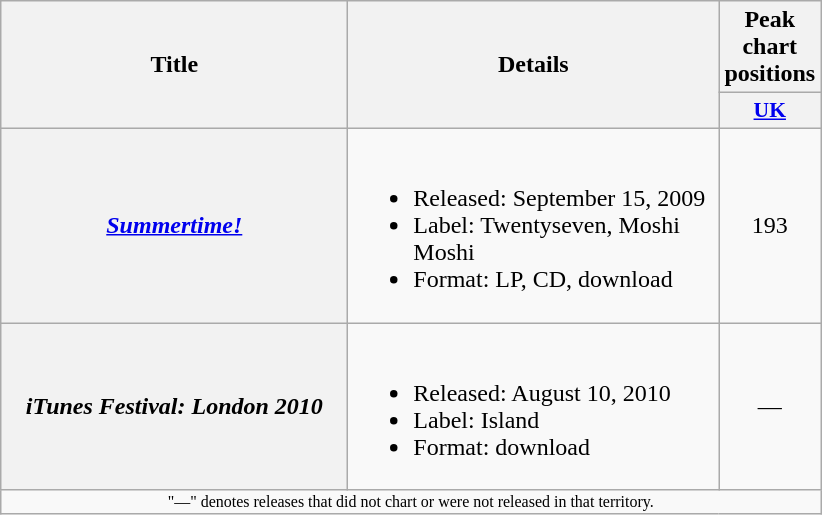<table class="wikitable plainrowheaders">
<tr>
<th scope="col" rowspan="2" style="width:14em;">Title</th>
<th scope="col" rowspan="2" style="width:15em;">Details</th>
<th scope="col">Peak<br>chart<br>positions</th>
</tr>
<tr>
<th scope="col" style="width:3em;font-size:90%;"><a href='#'>UK</a><br></th>
</tr>
<tr>
<th scope="row"><em><a href='#'>Summertime!</a></em></th>
<td><br><ul><li>Released: September 15, 2009</li><li>Label: Twentyseven, Moshi Moshi</li><li>Format: LP, CD, download</li></ul></td>
<td style="text-align:center;">193</td>
</tr>
<tr>
<th scope="row"><em>iTunes Festival: London 2010</em></th>
<td><br><ul><li>Released: August 10, 2010</li><li>Label: Island</li><li>Format: download</li></ul></td>
<td style="text-align:center;">—</td>
</tr>
<tr>
<td colspan="13" style="text-align:center; font-size:8pt;">"—" denotes releases that did not chart or were not released in that territory.</td>
</tr>
</table>
